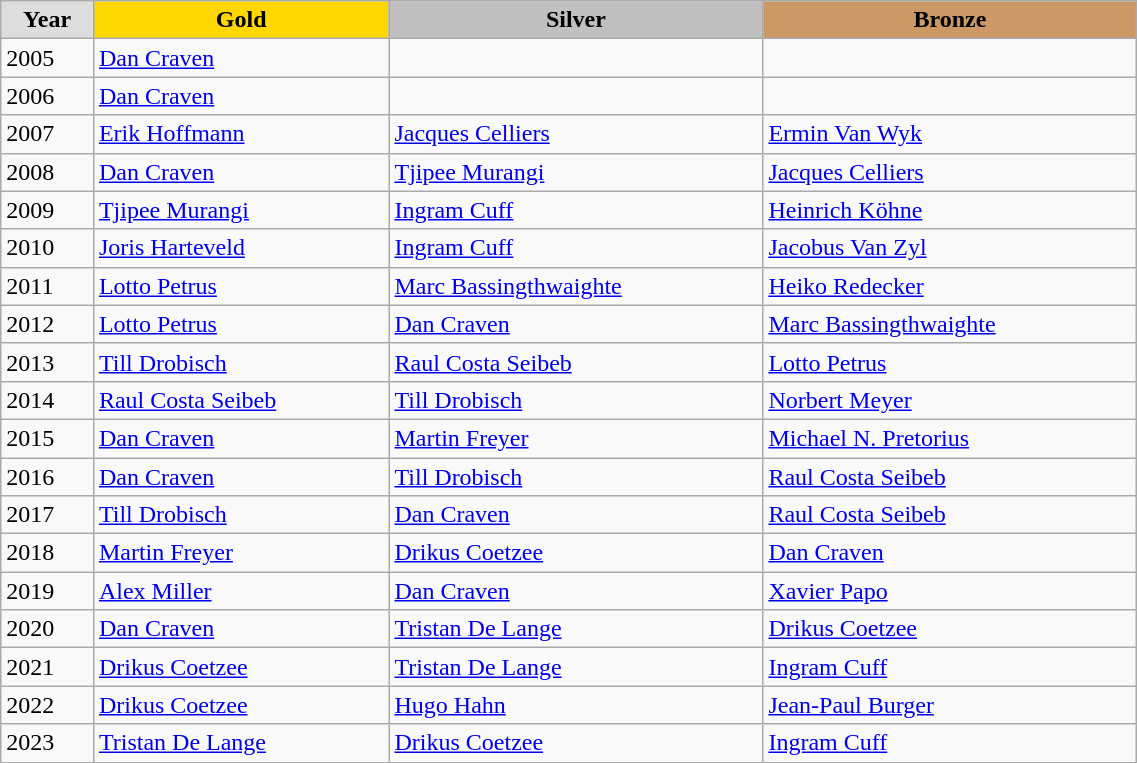<table class="wikitable" style="width: 60%; text-align:left;">
<tr>
<td style="background:#DDDDDD; font-weight:bold; text-align:center;">Year</td>
<td style="background:gold; font-weight:bold; text-align:center;">Gold</td>
<td style="background:silver; font-weight:bold; text-align:center;">Silver</td>
<td style="background:#cc9966; font-weight:bold; text-align:center;">Bronze</td>
</tr>
<tr>
<td>2005</td>
<td><a href='#'>Dan Craven</a></td>
<td></td>
<td></td>
</tr>
<tr>
<td>2006</td>
<td><a href='#'>Dan Craven</a></td>
<td></td>
<td></td>
</tr>
<tr>
<td>2007</td>
<td><a href='#'>Erik Hoffmann</a></td>
<td><a href='#'>Jacques Celliers</a></td>
<td><a href='#'>Ermin Van Wyk</a></td>
</tr>
<tr>
<td>2008</td>
<td><a href='#'>Dan Craven</a></td>
<td><a href='#'>Tjipee Murangi</a></td>
<td><a href='#'>Jacques Celliers</a></td>
</tr>
<tr>
<td>2009</td>
<td><a href='#'>Tjipee Murangi</a></td>
<td><a href='#'>Ingram Cuff</a></td>
<td><a href='#'>Heinrich Köhne</a></td>
</tr>
<tr>
<td>2010</td>
<td><a href='#'>Joris Harteveld</a></td>
<td><a href='#'>Ingram Cuff</a></td>
<td><a href='#'>Jacobus Van Zyl</a></td>
</tr>
<tr>
<td>2011</td>
<td><a href='#'>Lotto Petrus</a></td>
<td><a href='#'>Marc Bassingthwaighte</a></td>
<td><a href='#'>Heiko Redecker</a></td>
</tr>
<tr>
<td>2012</td>
<td><a href='#'>Lotto Petrus</a></td>
<td><a href='#'>Dan Craven</a></td>
<td><a href='#'>Marc Bassingthwaighte</a></td>
</tr>
<tr>
<td>2013</td>
<td><a href='#'>Till Drobisch</a></td>
<td><a href='#'>Raul Costa Seibeb</a></td>
<td><a href='#'>Lotto Petrus</a></td>
</tr>
<tr>
<td>2014</td>
<td><a href='#'>Raul Costa Seibeb</a></td>
<td><a href='#'>Till Drobisch</a></td>
<td><a href='#'>Norbert Meyer</a></td>
</tr>
<tr>
<td>2015</td>
<td><a href='#'>Dan Craven</a></td>
<td><a href='#'>Martin Freyer</a></td>
<td><a href='#'>Michael N. Pretorius</a></td>
</tr>
<tr>
<td>2016</td>
<td><a href='#'>Dan Craven</a></td>
<td><a href='#'>Till Drobisch</a></td>
<td><a href='#'>Raul Costa Seibeb</a></td>
</tr>
<tr>
<td>2017</td>
<td><a href='#'>Till Drobisch</a></td>
<td><a href='#'>Dan Craven</a></td>
<td><a href='#'>Raul Costa Seibeb</a></td>
</tr>
<tr>
<td>2018</td>
<td><a href='#'>Martin Freyer</a></td>
<td><a href='#'>Drikus Coetzee</a></td>
<td><a href='#'>Dan Craven</a></td>
</tr>
<tr>
<td>2019</td>
<td><a href='#'>Alex Miller</a></td>
<td><a href='#'>Dan Craven</a></td>
<td><a href='#'>Xavier Papo</a></td>
</tr>
<tr>
<td>2020</td>
<td><a href='#'>Dan Craven</a></td>
<td><a href='#'>Tristan De Lange</a></td>
<td><a href='#'>Drikus Coetzee</a></td>
</tr>
<tr>
<td>2021</td>
<td><a href='#'>Drikus Coetzee</a></td>
<td><a href='#'>Tristan De Lange</a></td>
<td><a href='#'>Ingram Cuff</a></td>
</tr>
<tr>
<td>2022</td>
<td><a href='#'>Drikus Coetzee</a></td>
<td><a href='#'>Hugo Hahn</a></td>
<td><a href='#'>Jean-Paul Burger</a></td>
</tr>
<tr>
<td>2023</td>
<td><a href='#'>Tristan De Lange</a></td>
<td><a href='#'>Drikus Coetzee</a></td>
<td><a href='#'>Ingram Cuff</a></td>
</tr>
</table>
